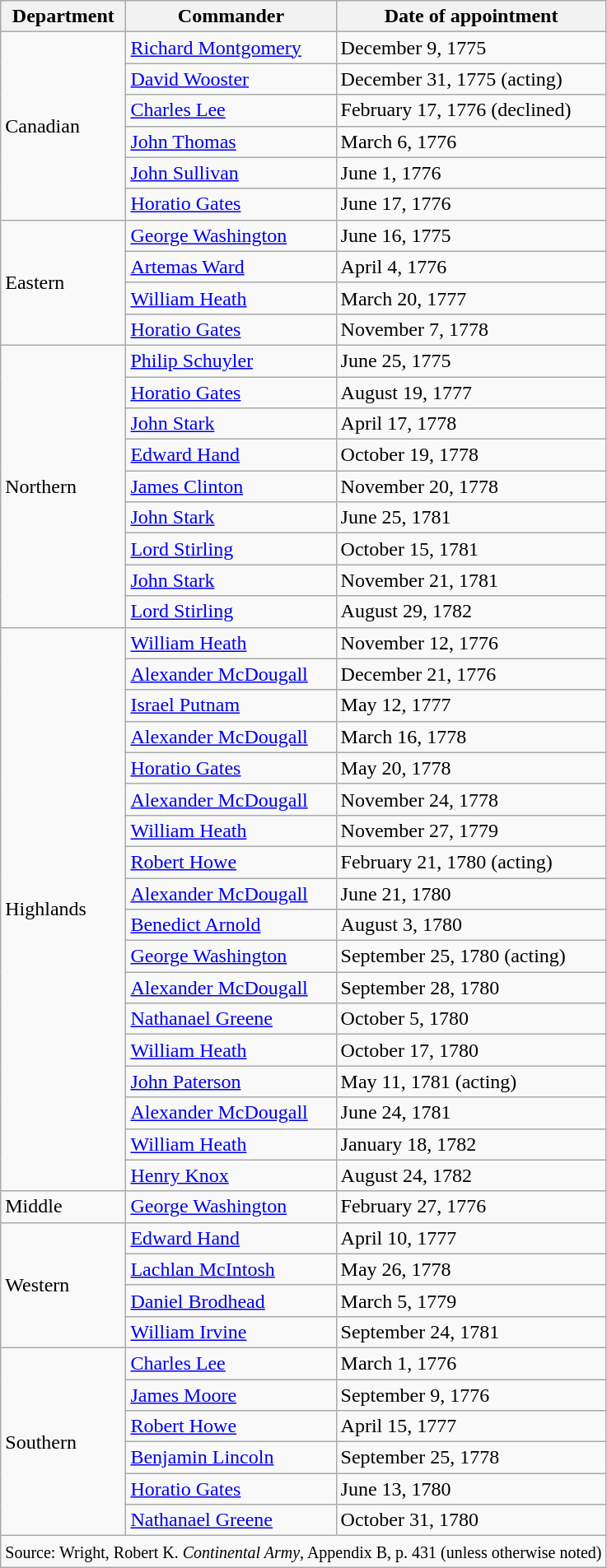<table class="wikitable" align="center" valign="top">
<tr>
<th>Department</th>
<th>Commander</th>
<th>Date of appointment</th>
</tr>
<tr>
<td rowspan=6>Canadian</td>
<td><a href='#'>Richard Montgomery</a></td>
<td>December 9, 1775</td>
</tr>
<tr>
<td><a href='#'>David Wooster</a></td>
<td>December 31, 1775 (acting)</td>
</tr>
<tr>
<td><a href='#'>Charles Lee</a></td>
<td>February 17, 1776 (declined)</td>
</tr>
<tr>
<td><a href='#'>John Thomas</a></td>
<td>March 6, 1776</td>
</tr>
<tr>
<td><a href='#'>John Sullivan</a></td>
<td>June 1, 1776</td>
</tr>
<tr>
<td><a href='#'>Horatio Gates</a></td>
<td>June 17, 1776</td>
</tr>
<tr>
<td rowspan=4>Eastern</td>
<td><a href='#'>George Washington</a></td>
<td>June 16, 1775</td>
</tr>
<tr>
<td><a href='#'>Artemas Ward</a></td>
<td>April 4, 1776</td>
</tr>
<tr>
<td><a href='#'>William Heath</a></td>
<td>March 20, 1777</td>
</tr>
<tr>
<td><a href='#'>Horatio Gates</a></td>
<td>November 7, 1778</td>
</tr>
<tr>
<td rowspan=9>Northern</td>
<td><a href='#'>Philip Schuyler</a></td>
<td>June 25, 1775</td>
</tr>
<tr>
<td><a href='#'>Horatio Gates</a></td>
<td>August 19, 1777</td>
</tr>
<tr>
<td><a href='#'>John Stark</a></td>
<td>April 17, 1778</td>
</tr>
<tr>
<td><a href='#'>Edward Hand</a></td>
<td>October 19, 1778</td>
</tr>
<tr>
<td><a href='#'>James Clinton</a></td>
<td>November 20, 1778</td>
</tr>
<tr>
<td><a href='#'>John Stark</a></td>
<td>June 25, 1781</td>
</tr>
<tr>
<td><a href='#'>Lord Stirling</a></td>
<td>October 15, 1781</td>
</tr>
<tr>
<td><a href='#'>John Stark</a></td>
<td>November 21, 1781</td>
</tr>
<tr>
<td><a href='#'>Lord Stirling</a></td>
<td>August 29, 1782</td>
</tr>
<tr>
<td rowspan=18>Highlands</td>
<td><a href='#'>William Heath</a></td>
<td>November 12, 1776</td>
</tr>
<tr>
<td><a href='#'>Alexander McDougall</a></td>
<td>December 21, 1776</td>
</tr>
<tr>
<td><a href='#'>Israel Putnam</a></td>
<td>May 12, 1777</td>
</tr>
<tr>
<td><a href='#'>Alexander McDougall</a></td>
<td>March 16, 1778</td>
</tr>
<tr>
<td><a href='#'>Horatio Gates</a></td>
<td>May 20, 1778</td>
</tr>
<tr>
<td><a href='#'>Alexander McDougall</a></td>
<td>November 24, 1778</td>
</tr>
<tr>
<td><a href='#'>William Heath</a></td>
<td>November 27, 1779</td>
</tr>
<tr>
<td><a href='#'>Robert Howe</a></td>
<td>February 21, 1780 (acting)</td>
</tr>
<tr>
<td><a href='#'>Alexander McDougall</a></td>
<td>June 21, 1780</td>
</tr>
<tr>
<td><a href='#'>Benedict Arnold</a></td>
<td>August 3, 1780</td>
</tr>
<tr>
<td><a href='#'>George Washington</a></td>
<td>September 25, 1780 (acting)</td>
</tr>
<tr>
<td><a href='#'>Alexander McDougall</a></td>
<td>September 28, 1780</td>
</tr>
<tr>
<td><a href='#'>Nathanael Greene</a></td>
<td>October 5, 1780</td>
</tr>
<tr>
<td><a href='#'>William Heath</a></td>
<td>October 17, 1780</td>
</tr>
<tr>
<td><a href='#'>John Paterson</a></td>
<td>May 11, 1781 (acting)</td>
</tr>
<tr>
<td><a href='#'>Alexander McDougall</a></td>
<td>June 24, 1781</td>
</tr>
<tr>
<td><a href='#'>William Heath</a></td>
<td>January 18, 1782</td>
</tr>
<tr>
<td><a href='#'>Henry Knox</a></td>
<td>August 24, 1782</td>
</tr>
<tr>
<td rowspan=1>Middle</td>
<td><a href='#'>George Washington</a></td>
<td>February 27, 1776</td>
</tr>
<tr>
<td rowspan=4>Western</td>
<td><a href='#'>Edward Hand</a></td>
<td>April 10, 1777</td>
</tr>
<tr>
<td><a href='#'>Lachlan McIntosh</a></td>
<td>May 26, 1778</td>
</tr>
<tr>
<td><a href='#'>Daniel Brodhead</a></td>
<td>March 5, 1779</td>
</tr>
<tr>
<td><a href='#'>William Irvine</a></td>
<td>September 24, 1781</td>
</tr>
<tr>
<td rowspan=6>Southern</td>
<td><a href='#'>Charles Lee</a></td>
<td>March 1, 1776</td>
</tr>
<tr>
<td><a href='#'>James Moore</a></td>
<td>September 9, 1776</td>
</tr>
<tr>
<td><a href='#'>Robert Howe</a></td>
<td>April 15, 1777</td>
</tr>
<tr>
<td><a href='#'>Benjamin Lincoln</a></td>
<td>September 25, 1778</td>
</tr>
<tr>
<td><a href='#'>Horatio Gates</a></td>
<td>June 13, 1780</td>
</tr>
<tr>
<td><a href='#'>Nathanael Greene</a></td>
<td>October 31, 1780</td>
</tr>
<tr>
<td colspan=3><small>Source: Wright, Robert K. <em>Continental Army</em>, Appendix B, p. 431 (unless otherwise noted)</small></td>
</tr>
</table>
